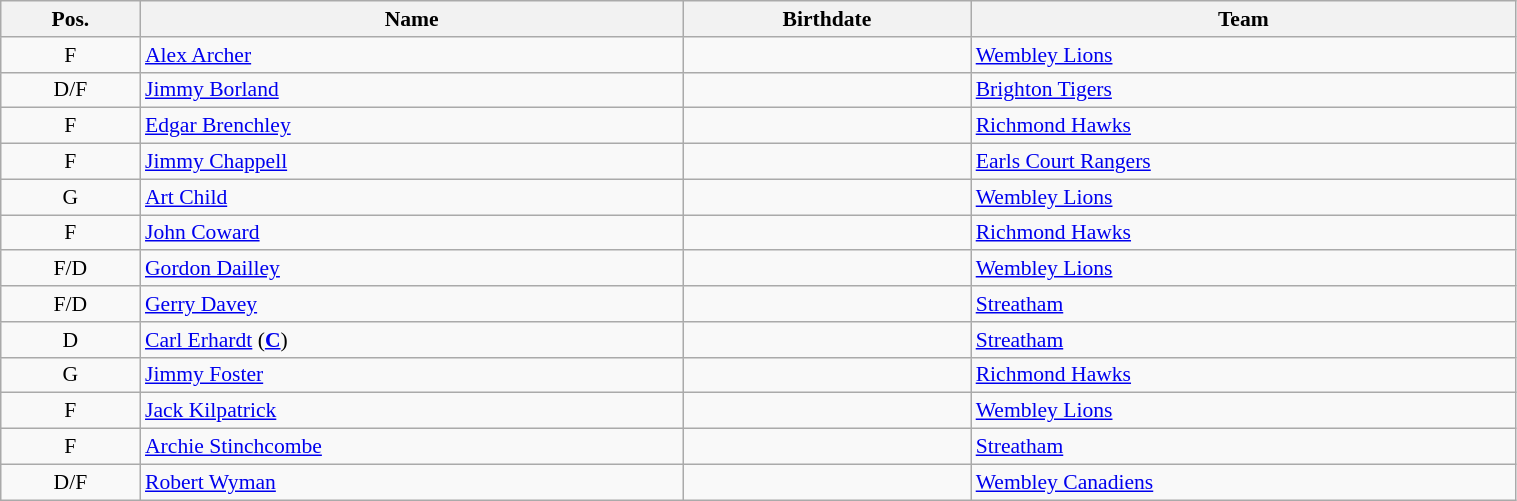<table class="wikitable sortable" width="80%" style="font-size: 90%; text-align: center;">
<tr>
<th>Pos.</th>
<th>Name</th>
<th>Birthdate</th>
<th>Team</th>
</tr>
<tr>
<td>F</td>
<td style="text-align:left;"><a href='#'>Alex Archer</a></td>
<td style="text-align:right;"></td>
<td style="text-align:left;"> <a href='#'>Wembley Lions</a></td>
</tr>
<tr>
<td>D/F</td>
<td style="text-align:left;"><a href='#'>Jimmy Borland</a></td>
<td style="text-align:right;"></td>
<td style="text-align:left;"> <a href='#'>Brighton Tigers</a></td>
</tr>
<tr>
<td>F</td>
<td style="text-align:left;"><a href='#'>Edgar Brenchley</a></td>
<td style="text-align:right;"></td>
<td style="text-align:left;"> <a href='#'>Richmond Hawks</a></td>
</tr>
<tr>
<td>F</td>
<td style="text-align:left;"><a href='#'>Jimmy Chappell</a></td>
<td style="text-align:right;"></td>
<td style="text-align:left;"> <a href='#'>Earls Court Rangers</a></td>
</tr>
<tr>
<td>G</td>
<td style="text-align:left;"><a href='#'>Art Child</a></td>
<td style="text-align:right;"></td>
<td style="text-align:left;"> <a href='#'>Wembley Lions</a></td>
</tr>
<tr>
<td>F</td>
<td style="text-align:left;"><a href='#'>John Coward</a></td>
<td style="text-align:right;"></td>
<td style="text-align:left;"> <a href='#'>Richmond Hawks</a></td>
</tr>
<tr>
<td>F/D</td>
<td style="text-align:left;"><a href='#'>Gordon Dailley</a></td>
<td style="text-align:right;"></td>
<td style="text-align:left;"> <a href='#'>Wembley Lions</a></td>
</tr>
<tr>
<td>F/D</td>
<td style="text-align:left;"><a href='#'>Gerry Davey</a></td>
<td style="text-align:right;"></td>
<td style="text-align:left;"> <a href='#'>Streatham</a></td>
</tr>
<tr>
<td>D</td>
<td style="text-align:left;"><a href='#'>Carl Erhardt</a> (<strong><a href='#'>C</a></strong>)</td>
<td style="text-align:right;"></td>
<td style="text-align:left;"> <a href='#'>Streatham</a></td>
</tr>
<tr>
<td>G</td>
<td style="text-align:left;"><a href='#'>Jimmy Foster</a></td>
<td style="text-align:right;"></td>
<td style="text-align:left;"> <a href='#'>Richmond Hawks</a></td>
</tr>
<tr>
<td>F</td>
<td style="text-align:left;"><a href='#'>Jack Kilpatrick</a></td>
<td style="text-align:right;"></td>
<td style="text-align:left;"> <a href='#'>Wembley Lions</a></td>
</tr>
<tr>
<td>F</td>
<td style="text-align:left;"><a href='#'>Archie Stinchcombe</a></td>
<td style="text-align:right;"></td>
<td style="text-align:left;"> <a href='#'>Streatham</a></td>
</tr>
<tr>
<td>D/F</td>
<td style="text-align:left;"><a href='#'>Robert Wyman</a></td>
<td style="text-align:right;"></td>
<td style="text-align:left;"> <a href='#'>Wembley Canadiens</a></td>
</tr>
</table>
